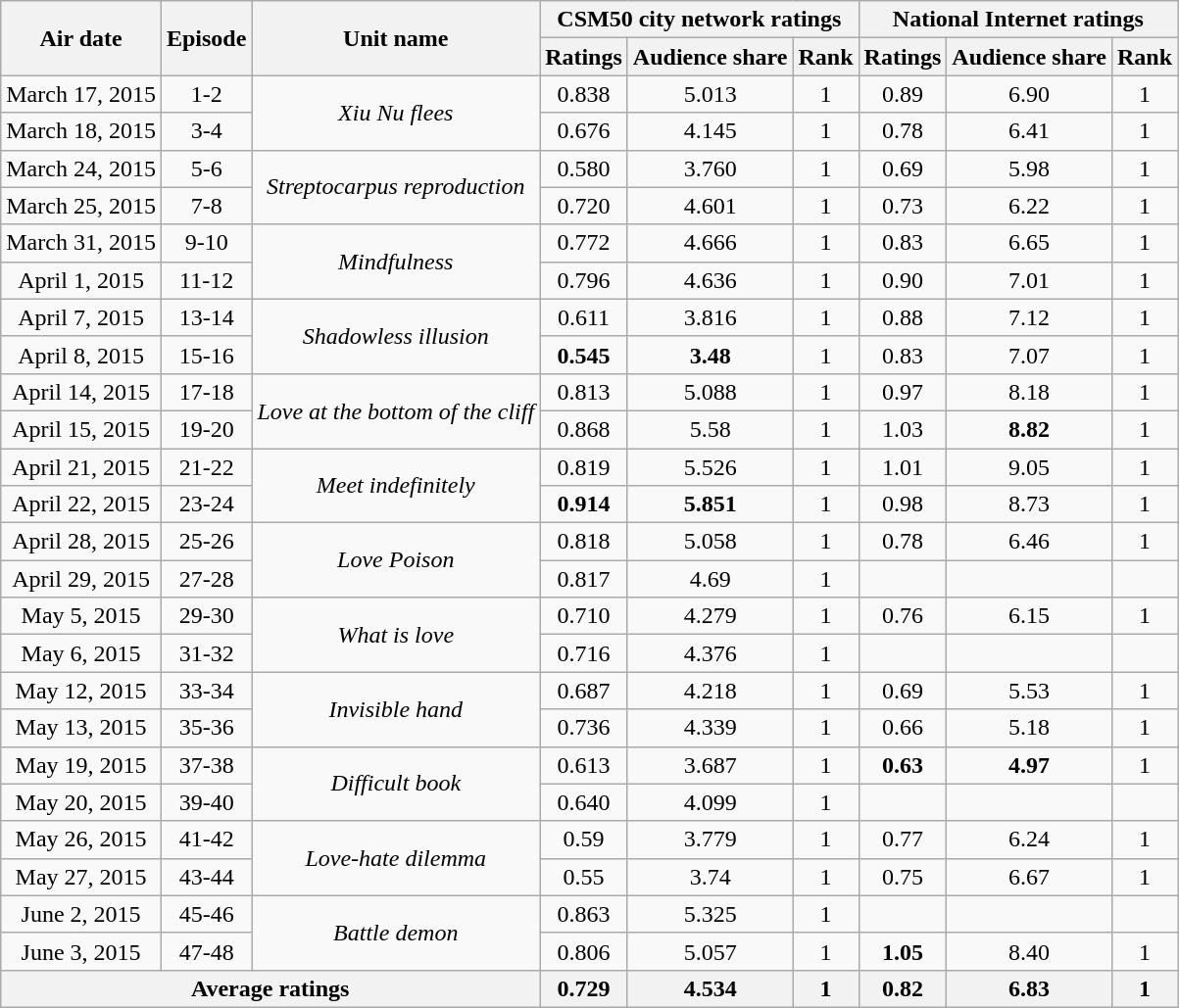<table class="wikitable sortable mw-collapsible jquery-tablesorter" style="text-align:center">
<tr>
<th rowspan="2">Air date</th>
<th rowspan="2">Episode</th>
<th rowspan="2">Unit name</th>
<th colspan="3">CSM50 city network ratings</th>
<th colspan="3">National Internet ratings</th>
</tr>
<tr>
<th>Ratings</th>
<th>Audience share</th>
<th>Rank</th>
<th>Ratings</th>
<th>Audience share</th>
<th>Rank</th>
</tr>
<tr>
<td>March 17, 2015</td>
<td>1-2</td>
<td colspan="1" rowspan="2"><em>Xiu Nu flees</em></td>
<td>0.838</td>
<td>5.013</td>
<td>1</td>
<td>0.89</td>
<td>6.90</td>
<td>1</td>
</tr>
<tr>
<td>March 18, 2015</td>
<td>3-4</td>
<td>0.676</td>
<td>4.145</td>
<td>1</td>
<td>0.78</td>
<td>6.41</td>
<td>1</td>
</tr>
<tr>
<td>March 24, 2015</td>
<td>5-6</td>
<td colspan="1" rowspan="2"><em>Streptocarpus reproduction</em></td>
<td>0.580</td>
<td>3.760</td>
<td>1</td>
<td>0.69</td>
<td>5.98</td>
<td>1</td>
</tr>
<tr>
<td>March 25, 2015</td>
<td>7-8</td>
<td>0.720</td>
<td>4.601</td>
<td>1</td>
<td>0.73</td>
<td>6.22</td>
<td>1</td>
</tr>
<tr>
<td>March 31, 2015</td>
<td>9-10</td>
<td colspan="1" rowspan="2"><em>Mindfulness</em></td>
<td>0.772</td>
<td>4.666</td>
<td>1</td>
<td>0.83</td>
<td>6.65</td>
<td>1</td>
</tr>
<tr>
<td>April 1, 2015</td>
<td>11-12</td>
<td>0.796</td>
<td>4.636</td>
<td>1</td>
<td>0.90</td>
<td>7.01</td>
<td>1</td>
</tr>
<tr>
<td>April 7, 2015</td>
<td>13-14</td>
<td colspan="1" rowspan="2"><em>Shadowless illusion</em></td>
<td>0.611</td>
<td>3.816</td>
<td>1</td>
<td>0.88</td>
<td>7.12</td>
<td>1</td>
</tr>
<tr>
<td>April 8, 2015</td>
<td>15-16</td>
<td><strong><span>0.545</span></strong></td>
<td><strong><span>3.48</span></strong></td>
<td>1</td>
<td>0.83</td>
<td>7.07</td>
<td>1</td>
</tr>
<tr>
<td>April 14, 2015</td>
<td>17-18</td>
<td colspan="1" rowspan="2"><em>Love at the bottom of the cliff</em></td>
<td>0.813</td>
<td>5.088</td>
<td>1</td>
<td>0.97</td>
<td>8.18</td>
<td>1</td>
</tr>
<tr>
<td>April 15, 2015</td>
<td>19-20</td>
<td>0.868</td>
<td>5.58</td>
<td>1</td>
<td>1.03</td>
<td><strong><span>8.82</span></strong></td>
<td>1</td>
</tr>
<tr>
<td>April 21, 2015</td>
<td>21-22</td>
<td colspan="1" rowspan="2"><em>Meet indefinitely</em></td>
<td>0.819</td>
<td>5.526</td>
<td>1</td>
<td>1.01</td>
<td>9.05</td>
<td>1</td>
</tr>
<tr>
<td>April 22, 2015</td>
<td>23-24</td>
<td><strong><span>0.914</span></strong></td>
<td><strong><span>5.851</span></strong></td>
<td>1</td>
<td>0.98</td>
<td>8.73</td>
<td>1</td>
</tr>
<tr>
<td>April 28, 2015</td>
<td>25-26</td>
<td colspan="1" rowspan="2"><em>Love Poison</em></td>
<td>0.818</td>
<td>5.058</td>
<td>1</td>
<td>0.78</td>
<td>6.46</td>
<td>1</td>
</tr>
<tr>
<td>April 29, 2015</td>
<td>27-28</td>
<td>0.817</td>
<td>4.69</td>
<td>1</td>
<td></td>
<td></td>
<td></td>
</tr>
<tr>
<td>May 5, 2015</td>
<td>29-30</td>
<td colspan="1" rowspan="2"><em>What is love</em></td>
<td>0.710</td>
<td>4.279</td>
<td>1</td>
<td>0.76</td>
<td>6.15</td>
<td>1</td>
</tr>
<tr>
<td>May 6, 2015</td>
<td>31-32</td>
<td>0.716</td>
<td>4.376</td>
<td>1</td>
<td></td>
<td></td>
<td></td>
</tr>
<tr>
<td>May 12, 2015</td>
<td>33-34</td>
<td colspan="1" rowspan="2"><em>Invisible hand</em></td>
<td>0.687</td>
<td>4.218</td>
<td>1</td>
<td>0.69</td>
<td>5.53</td>
<td>1</td>
</tr>
<tr>
<td>May 13, 2015</td>
<td>35-36</td>
<td>0.736</td>
<td>4.339</td>
<td>1</td>
<td>0.66</td>
<td>5.18</td>
<td>1</td>
</tr>
<tr>
<td>May 19, 2015</td>
<td>37-38</td>
<td colspan="1" rowspan="2"><em>Difficult book</em></td>
<td>0.613</td>
<td>3.687</td>
<td>1</td>
<td><strong><span>0.63</span></strong></td>
<td><strong><span>4.97</span></strong></td>
<td>1</td>
</tr>
<tr>
<td>May 20, 2015</td>
<td>39-40</td>
<td>0.640</td>
<td>4.099</td>
<td>1</td>
<td></td>
<td></td>
<td></td>
</tr>
<tr>
<td>May 26, 2015</td>
<td>41-42</td>
<td colspan="1" rowspan="2"><em>Love-hate dilemma</em></td>
<td>0.59</td>
<td>3.779</td>
<td>1</td>
<td>0.77</td>
<td>6.24</td>
<td>1</td>
</tr>
<tr>
<td>May 27, 2015</td>
<td>43-44</td>
<td>0.55</td>
<td>3.74</td>
<td>1</td>
<td>0.75</td>
<td>6.67</td>
<td>1</td>
</tr>
<tr>
<td>June 2, 2015</td>
<td>45-46</td>
<td colspan="1" rowspan="2"><em>Battle demon</em></td>
<td>0.863</td>
<td>5.325</td>
<td>1</td>
<td></td>
<td></td>
<td></td>
</tr>
<tr>
<td>June 3, 2015</td>
<td>47-48</td>
<td>0.806</td>
<td>5.057</td>
<td>1</td>
<td><strong><span>1.05</span></strong></td>
<td>8.40</td>
<td>1</td>
</tr>
<tr>
<th colspan="3" rowspan="1">Average ratings</th>
<th>0.729</th>
<th>4.534</th>
<th>1</th>
<th>0.82</th>
<th>6.83</th>
<th>1</th>
</tr>
</table>
